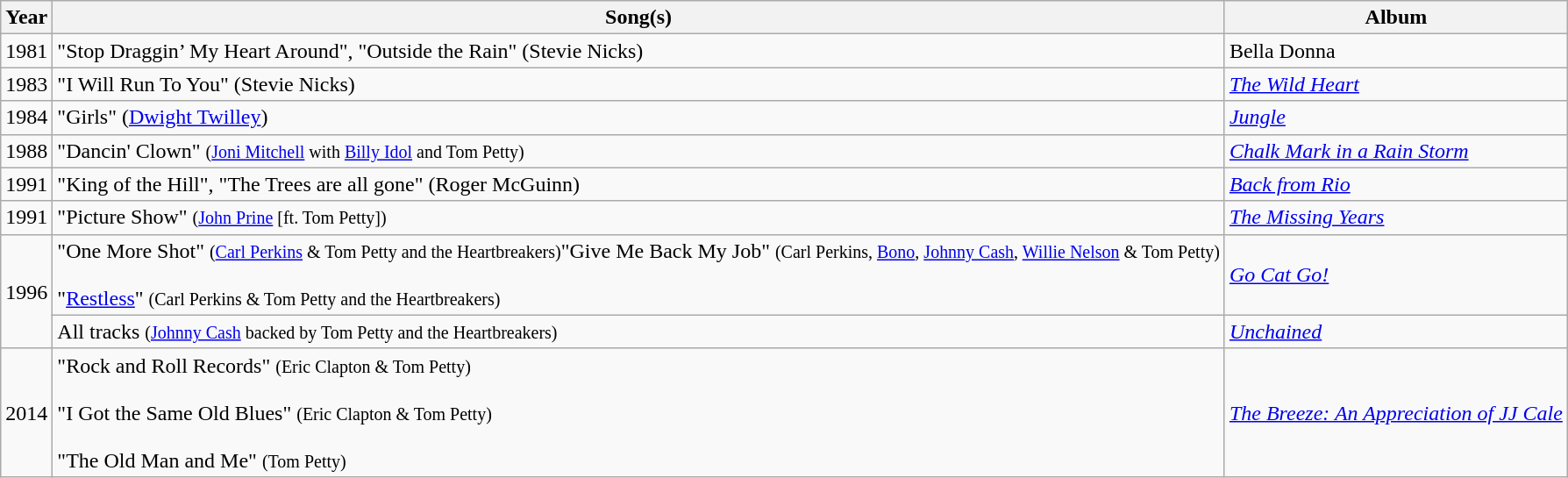<table class="wikitable">
<tr>
<th>Year</th>
<th>Song(s)</th>
<th>Album</th>
</tr>
<tr>
<td>1981</td>
<td>"Stop Draggin’ My Heart Around", "Outside the Rain" (Stevie Nicks)</td>
<td>Bella Donna</td>
</tr>
<tr>
<td>1983</td>
<td>"I Will Run To You" (Stevie Nicks)</td>
<td><em><a href='#'>The Wild Heart</a></em></td>
</tr>
<tr>
<td>1984</td>
<td>"Girls" (<a href='#'>Dwight Twilley</a>)</td>
<td><em><a href='#'>Jungle</a></em></td>
</tr>
<tr>
<td>1988</td>
<td>"Dancin' Clown" <small>(<a href='#'>Joni Mitchell</a> with <a href='#'>Billy Idol</a> and Tom Petty)</small></td>
<td><em><a href='#'>Chalk Mark in a Rain Storm</a></em></td>
</tr>
<tr>
<td>1991</td>
<td>"King of the Hill", "The Trees are all gone" (Roger McGuinn)</td>
<td><em><a href='#'>Back from Rio</a></em></td>
</tr>
<tr>
<td>1991</td>
<td>"Picture Show" <small>(<a href='#'>John Prine</a> [ft. Tom Petty])</small></td>
<td><em><a href='#'>The Missing Years</a></em></td>
</tr>
<tr>
<td rowspan="2">1996</td>
<td>"One More Shot" <small>(<a href='#'>Carl Perkins</a> & Tom Petty and the Heartbreakers)</small>"Give Me Back My Job" <small>(Carl Perkins, <a href='#'>Bono</a>, <a href='#'>Johnny Cash</a>, <a href='#'>Willie Nelson</a> & Tom Petty)</small><br><br>"<a href='#'>Restless</a>" <small>(Carl Perkins & Tom Petty and the Heartbreakers)</small></td>
<td><em><a href='#'>Go Cat Go!</a></em></td>
</tr>
<tr>
<td>All tracks <small>(<a href='#'>Johnny Cash</a> backed by Tom Petty and the Heartbreakers)</small></td>
<td><em><a href='#'>Unchained</a></em></td>
</tr>
<tr>
<td>2014</td>
<td>"Rock and Roll Records" <small>(Eric Clapton & Tom Petty)</small><br><br>"I Got the Same Old Blues" <small>(Eric Clapton & Tom Petty)</small><br><br>"The Old Man and Me" <small>(Tom Petty)</small></td>
<td><em><a href='#'>The Breeze: An Appreciation of JJ Cale</a></em></td>
</tr>
</table>
